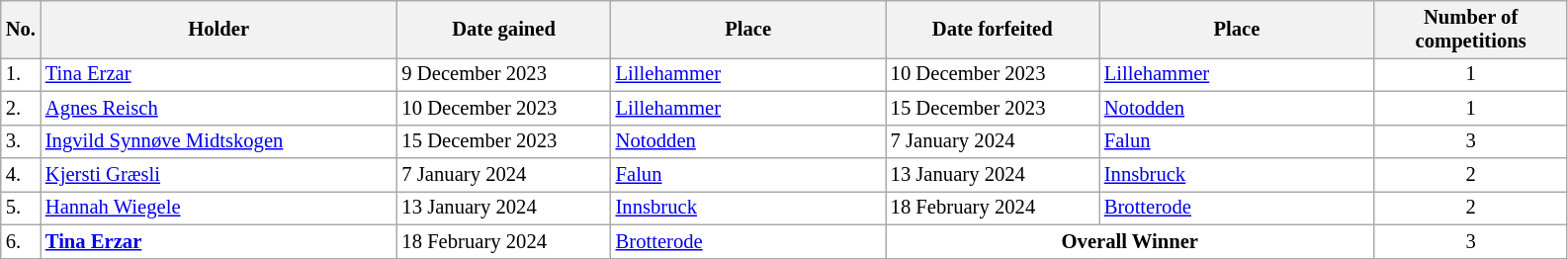<table class="wikitable plainrowheaders" style="background:#fff; font-size:86%; line-height:16px; border:grey solid 1px; border-collapse:collapse;">
<tr>
<th style="width:1em;">No.</th>
<th style="width:17em;">Holder</th>
<th style="width:10em;">Date gained</th>
<th style="width:13em;">Place</th>
<th style="width:10em;">Date forfeited</th>
<th style="width:13em;">Place</th>
<th style="width:9em;">Number of competitions</th>
</tr>
<tr>
<td>1.</td>
<td> <a href='#'>Tina Erzar</a></td>
<td>9 December 2023</td>
<td> <a href='#'>Lillehammer</a></td>
<td>10 December 2023</td>
<td> <a href='#'>Lillehammer</a></td>
<td align=center>1</td>
</tr>
<tr>
<td>2.</td>
<td> <a href='#'>Agnes Reisch</a></td>
<td>10 December 2023</td>
<td> <a href='#'>Lillehammer</a></td>
<td>15 December 2023</td>
<td> <a href='#'>Notodden</a></td>
<td align=center>1</td>
</tr>
<tr>
<td>3.</td>
<td> <a href='#'>Ingvild Synnøve Midtskogen</a></td>
<td>15 December 2023</td>
<td> <a href='#'>Notodden</a></td>
<td>7 January 2024</td>
<td> <a href='#'>Falun</a></td>
<td align=center>3</td>
</tr>
<tr>
<td>4.</td>
<td> <a href='#'>Kjersti Græsli</a></td>
<td>7 January 2024</td>
<td> <a href='#'>Falun</a></td>
<td>13 January 2024</td>
<td> <a href='#'>Innsbruck</a></td>
<td align=center>2</td>
</tr>
<tr>
<td>5.</td>
<td> <a href='#'>Hannah Wiegele</a></td>
<td>13 January 2024</td>
<td> <a href='#'>Innsbruck</a></td>
<td>18 February 2024</td>
<td> <a href='#'>Brotterode</a></td>
<td align=center>2</td>
</tr>
<tr>
<td>6.</td>
<td> <strong><a href='#'>Tina Erzar</a></strong></td>
<td>18 February 2024</td>
<td> <a href='#'>Brotterode</a></td>
<td align=center colspan=2><strong>Overall Winner</strong></td>
<td align=center>3</td>
</tr>
</table>
